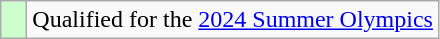<table class="wikitable" style="text-align: left;">
<tr>
<td width=10px bgcolor=#ccffcc></td>
<td>Qualified for the <a href='#'>2024 Summer Olympics</a></td>
</tr>
</table>
